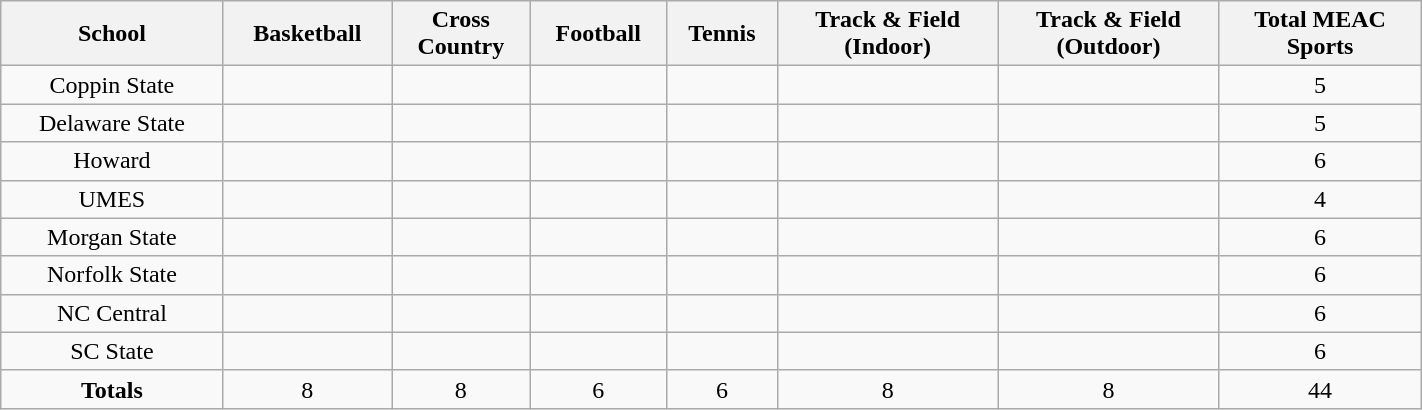<table class="wikitable" style="text-align:center; width:75%;">
<tr>
<th>School</th>
<th>Basketball</th>
<th>Cross<br>Country</th>
<th>Football</th>
<th>Tennis</th>
<th>Track & Field<br>(Indoor)</th>
<th>Track & Field<br>(Outdoor)</th>
<th>Total MEAC<br>Sports</th>
</tr>
<tr>
<td>Coppin State</td>
<td></td>
<td></td>
<td></td>
<td></td>
<td></td>
<td></td>
<td>5</td>
</tr>
<tr>
<td>Delaware State</td>
<td></td>
<td></td>
<td></td>
<td></td>
<td></td>
<td></td>
<td>5</td>
</tr>
<tr>
<td>Howard</td>
<td></td>
<td></td>
<td></td>
<td></td>
<td></td>
<td></td>
<td>6</td>
</tr>
<tr>
<td>UMES</td>
<td></td>
<td></td>
<td></td>
<td></td>
<td></td>
<td></td>
<td>4</td>
</tr>
<tr>
<td>Morgan State</td>
<td></td>
<td></td>
<td></td>
<td></td>
<td></td>
<td></td>
<td>6</td>
</tr>
<tr>
<td>Norfolk State</td>
<td></td>
<td></td>
<td></td>
<td></td>
<td></td>
<td></td>
<td>6</td>
</tr>
<tr>
<td>NC Central</td>
<td></td>
<td></td>
<td></td>
<td></td>
<td></td>
<td></td>
<td>6</td>
</tr>
<tr>
<td>SC State</td>
<td></td>
<td></td>
<td></td>
<td></td>
<td></td>
<td></td>
<td>6</td>
</tr>
<tr>
<td><strong>Totals</strong></td>
<td>8</td>
<td>8</td>
<td>6</td>
<td>6</td>
<td>8</td>
<td>8</td>
<td>44</td>
</tr>
</table>
